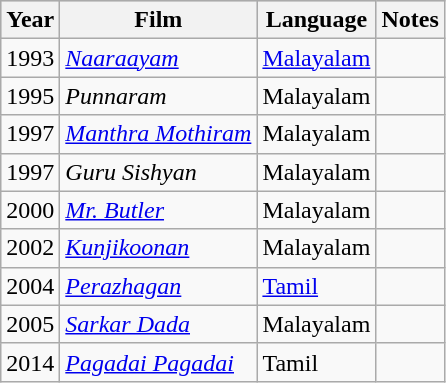<table class="wikitable">
<tr style="background:#cccccf; text-align:center;">
<th>Year</th>
<th>Film</th>
<th>Language</th>
<th>Notes</th>
</tr>
<tr>
<td>1993</td>
<td><em><a href='#'>Naaraayam</a></em></td>
<td><a href='#'>Malayalam</a></td>
<td></td>
</tr>
<tr>
<td>1995</td>
<td><em> Punnaram</em></td>
<td>Malayalam</td>
<td></td>
</tr>
<tr>
<td>1997</td>
<td><em><a href='#'>Manthra Mothiram</a></em></td>
<td>Malayalam</td>
<td></td>
</tr>
<tr>
<td>1997</td>
<td><em>Guru Sishyan</em></td>
<td>Malayalam</td>
<td></td>
</tr>
<tr>
<td>2000</td>
<td><em><a href='#'>Mr. Butler</a></em></td>
<td>Malayalam</td>
<td></td>
</tr>
<tr>
<td>2002</td>
<td><em><a href='#'>Kunjikoonan</a></em></td>
<td>Malayalam</td>
<td></td>
</tr>
<tr>
<td>2004</td>
<td><em><a href='#'>Perazhagan</a></em></td>
<td><a href='#'>Tamil</a></td>
<td></td>
</tr>
<tr>
<td>2005</td>
<td><em><a href='#'>Sarkar Dada</a> </em></td>
<td>Malayalam</td>
<td></td>
</tr>
<tr>
<td>2014</td>
<td><em><a href='#'>Pagadai Pagadai</a></em></td>
<td>Tamil</td>
<td></td>
</tr>
</table>
